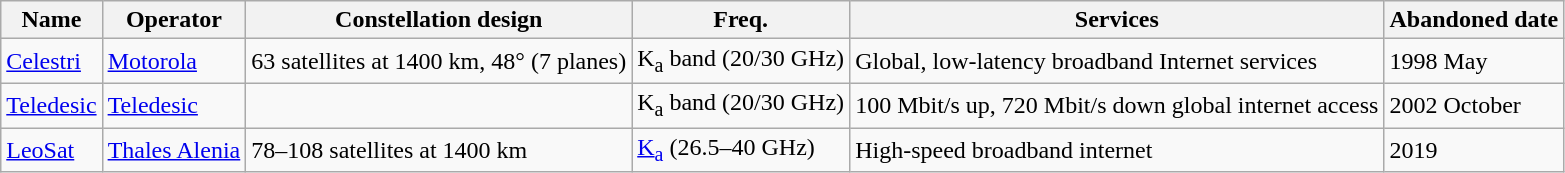<table class="wikitable  sortable">
<tr>
<th>Name</th>
<th>Operator</th>
<th>Constellation design</th>
<th>Freq.</th>
<th>Services</th>
<th>Abandoned date</th>
</tr>
<tr>
<td><a href='#'>Celestri</a></td>
<td><a href='#'>Motorola</a></td>
<td>63 satellites at 1400 km, 48° (7 planes)</td>
<td>K<sub>a</sub> band (20/30 GHz)</td>
<td>Global, low-latency broadband Internet services</td>
<td>1998 May</td>
</tr>
<tr>
<td><a href='#'>Teledesic</a></td>
<td><a href='#'>Teledesic</a></td>
<td></td>
<td>K<sub>a</sub> band (20/30 GHz)</td>
<td>100 Mbit/s up, 720 Mbit/s down global internet access</td>
<td>2002 October</td>
</tr>
<tr>
<td><a href='#'>LeoSat</a></td>
<td><a href='#'>Thales Alenia</a></td>
<td>78–108 satellites at 1400 km</td>
<td><a href='#'>K<sub>a</sub></a> (26.5–40 GHz)</td>
<td>High-speed broadband internet</td>
<td>2019</td>
</tr>
</table>
